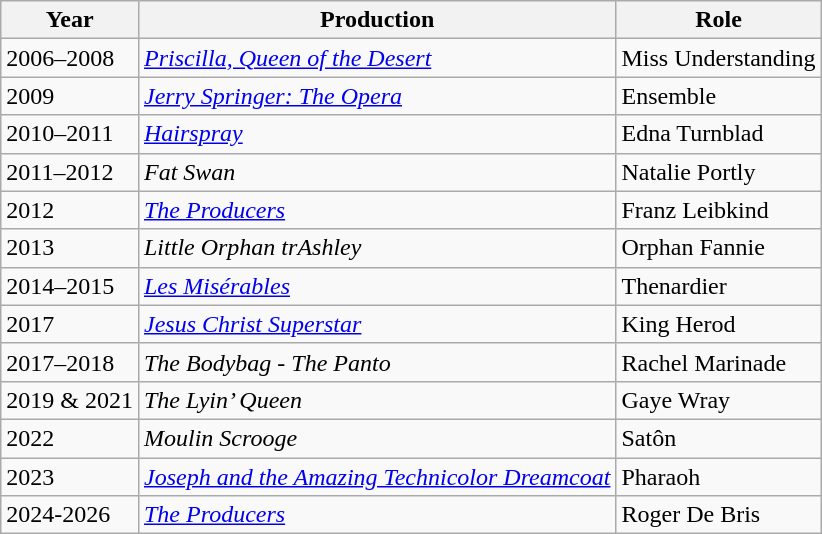<table class="wikitable">
<tr>
<th>Year</th>
<th>Production</th>
<th>Role</th>
</tr>
<tr>
<td>2006–2008</td>
<td><em><a href='#'>Priscilla, Queen of the Desert</a></em></td>
<td>Miss Understanding</td>
</tr>
<tr>
<td>2009</td>
<td><em><a href='#'>Jerry Springer: The Opera</a></em></td>
<td>Ensemble</td>
</tr>
<tr>
<td>2010–2011</td>
<td><em><a href='#'>Hairspray</a></em></td>
<td>Edna Turnblad</td>
</tr>
<tr>
<td>2011–2012</td>
<td><em>Fat Swan</em></td>
<td>Natalie Portly</td>
</tr>
<tr>
<td>2012</td>
<td><em><a href='#'>The Producers</a></em></td>
<td>Franz Leibkind</td>
</tr>
<tr>
<td>2013</td>
<td><em>Little Orphan trAshley</em></td>
<td>Orphan Fannie</td>
</tr>
<tr>
<td>2014–2015</td>
<td><em><a href='#'>Les Misérables</a></em></td>
<td>Thenardier</td>
</tr>
<tr>
<td>2017</td>
<td><em><a href='#'>Jesus Christ Superstar</a></em></td>
<td>King Herod</td>
</tr>
<tr>
<td>2017–2018</td>
<td><em>The Bodybag - The Panto</em></td>
<td>Rachel Marinade</td>
</tr>
<tr>
<td>2019 & 2021</td>
<td><em>The Lyin’ Queen</em></td>
<td>Gaye Wray</td>
</tr>
<tr>
<td>2022</td>
<td><em>Moulin Scrooge</em></td>
<td>Satôn</td>
</tr>
<tr>
<td>2023</td>
<td><em><a href='#'>Joseph and the Amazing Technicolor Dreamcoat</a></em></td>
<td>Pharaoh</td>
</tr>
<tr>
<td>2024-2026</td>
<td><em><a href='#'>The Producers</a></em></td>
<td>Roger De Bris</td>
</tr>
</table>
